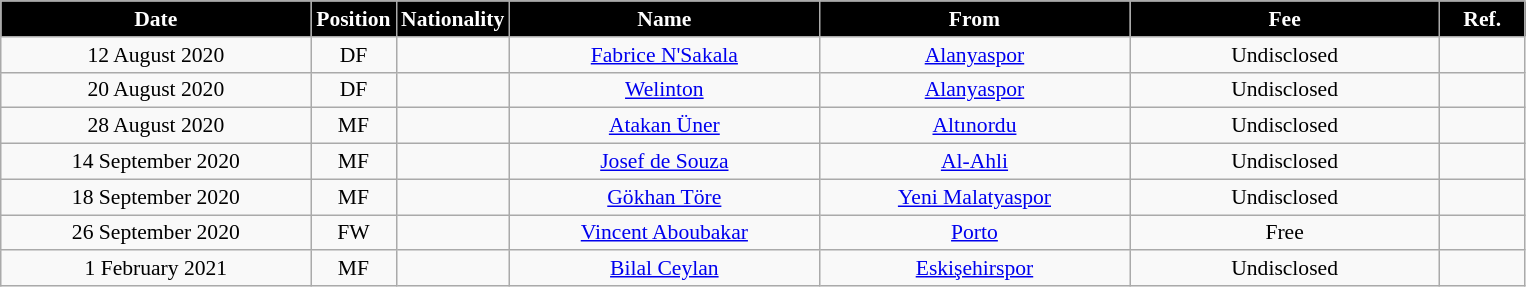<table class="wikitable"  style="text-align:center; font-size:90%; ">
<tr>
<th style="background:#000000; color:white; width:200px;">Date</th>
<th style="background:#000000; color:white; width:50px;">Position</th>
<th style="background:#000000; color:white; width:50px;">Nationality</th>
<th style="background:#000000; color:white; width:200px;">Name</th>
<th style="background:#000000; color:white; width:200px;">From</th>
<th style="background:#000000; color:white; width:200px;">Fee</th>
<th style="background:#000000; color:white; width:50px;">Ref.</th>
</tr>
<tr>
<td>12 August 2020</td>
<td>DF</td>
<td></td>
<td><a href='#'>Fabrice N'Sakala</a></td>
<td><a href='#'>Alanyaspor</a></td>
<td>Undisclosed</td>
<td></td>
</tr>
<tr>
<td>20 August 2020</td>
<td>DF</td>
<td></td>
<td><a href='#'>Welinton</a></td>
<td><a href='#'>Alanyaspor</a></td>
<td>Undisclosed</td>
<td></td>
</tr>
<tr>
<td>28 August 2020</td>
<td>MF</td>
<td></td>
<td><a href='#'>Atakan Üner</a></td>
<td><a href='#'>Altınordu</a></td>
<td>Undisclosed</td>
<td></td>
</tr>
<tr>
<td>14 September 2020</td>
<td>MF</td>
<td></td>
<td><a href='#'>Josef de Souza</a></td>
<td><a href='#'>Al-Ahli</a></td>
<td>Undisclosed</td>
<td></td>
</tr>
<tr>
<td>18 September 2020</td>
<td>MF</td>
<td></td>
<td><a href='#'>Gökhan Töre</a></td>
<td><a href='#'>Yeni Malatyaspor</a></td>
<td>Undisclosed</td>
<td></td>
</tr>
<tr>
<td>26 September 2020</td>
<td>FW</td>
<td></td>
<td><a href='#'>Vincent Aboubakar</a></td>
<td><a href='#'>Porto</a></td>
<td>Free</td>
<td></td>
</tr>
<tr>
<td>1 February 2021</td>
<td>MF</td>
<td></td>
<td><a href='#'>Bilal Ceylan</a></td>
<td><a href='#'>Eskişehirspor</a></td>
<td>Undisclosed</td>
<td></td>
</tr>
</table>
